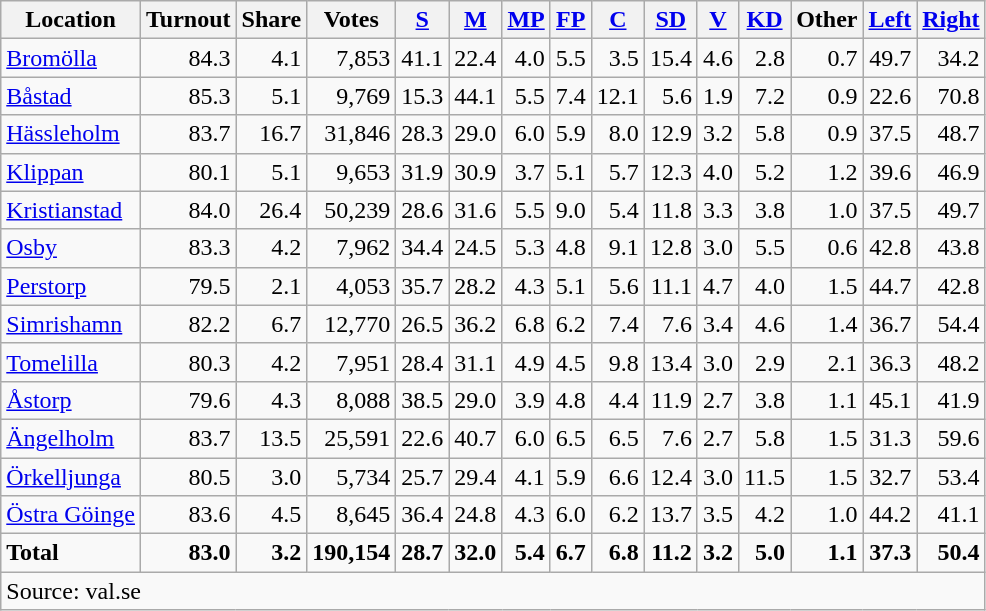<table class="wikitable sortable" style=text-align:right>
<tr>
<th>Location</th>
<th>Turnout</th>
<th>Share</th>
<th>Votes</th>
<th><a href='#'>S</a></th>
<th><a href='#'>M</a></th>
<th><a href='#'>MP</a></th>
<th><a href='#'>FP</a></th>
<th><a href='#'>C</a></th>
<th><a href='#'>SD</a></th>
<th><a href='#'>V</a></th>
<th><a href='#'>KD</a></th>
<th>Other</th>
<th><a href='#'>Left</a></th>
<th><a href='#'>Right</a></th>
</tr>
<tr>
<td align=left><a href='#'>Bromölla</a></td>
<td>84.3</td>
<td>4.1</td>
<td>7,853</td>
<td>41.1</td>
<td>22.4</td>
<td>4.0</td>
<td>5.5</td>
<td>3.5</td>
<td>15.4</td>
<td>4.6</td>
<td>2.8</td>
<td>0.7</td>
<td>49.7</td>
<td>34.2</td>
</tr>
<tr>
<td align=left><a href='#'>Båstad</a></td>
<td>85.3</td>
<td>5.1</td>
<td>9,769</td>
<td>15.3</td>
<td>44.1</td>
<td>5.5</td>
<td>7.4</td>
<td>12.1</td>
<td>5.6</td>
<td>1.9</td>
<td>7.2</td>
<td>0.9</td>
<td>22.6</td>
<td>70.8</td>
</tr>
<tr>
<td align=left><a href='#'>Hässleholm</a></td>
<td>83.7</td>
<td>16.7</td>
<td>31,846</td>
<td>28.3</td>
<td>29.0</td>
<td>6.0</td>
<td>5.9</td>
<td>8.0</td>
<td>12.9</td>
<td>3.2</td>
<td>5.8</td>
<td>0.9</td>
<td>37.5</td>
<td>48.7</td>
</tr>
<tr>
<td align=left><a href='#'>Klippan</a></td>
<td>80.1</td>
<td>5.1</td>
<td>9,653</td>
<td>31.9</td>
<td>30.9</td>
<td>3.7</td>
<td>5.1</td>
<td>5.7</td>
<td>12.3</td>
<td>4.0</td>
<td>5.2</td>
<td>1.2</td>
<td>39.6</td>
<td>46.9</td>
</tr>
<tr>
<td align=left><a href='#'>Kristianstad</a></td>
<td>84.0</td>
<td>26.4</td>
<td>50,239</td>
<td>28.6</td>
<td>31.6</td>
<td>5.5</td>
<td>9.0</td>
<td>5.4</td>
<td>11.8</td>
<td>3.3</td>
<td>3.8</td>
<td>1.0</td>
<td>37.5</td>
<td>49.7</td>
</tr>
<tr>
<td align=left><a href='#'>Osby</a></td>
<td>83.3</td>
<td>4.2</td>
<td>7,962</td>
<td>34.4</td>
<td>24.5</td>
<td>5.3</td>
<td>4.8</td>
<td>9.1</td>
<td>12.8</td>
<td>3.0</td>
<td>5.5</td>
<td>0.6</td>
<td>42.8</td>
<td>43.8</td>
</tr>
<tr>
<td align=left><a href='#'>Perstorp</a></td>
<td>79.5</td>
<td>2.1</td>
<td>4,053</td>
<td>35.7</td>
<td>28.2</td>
<td>4.3</td>
<td>5.1</td>
<td>5.6</td>
<td>11.1</td>
<td>4.7</td>
<td>4.0</td>
<td>1.5</td>
<td>44.7</td>
<td>42.8</td>
</tr>
<tr>
<td align=left><a href='#'>Simrishamn</a></td>
<td>82.2</td>
<td>6.7</td>
<td>12,770</td>
<td>26.5</td>
<td>36.2</td>
<td>6.8</td>
<td>6.2</td>
<td>7.4</td>
<td>7.6</td>
<td>3.4</td>
<td>4.6</td>
<td>1.4</td>
<td>36.7</td>
<td>54.4</td>
</tr>
<tr>
<td align=left><a href='#'>Tomelilla</a></td>
<td>80.3</td>
<td>4.2</td>
<td>7,951</td>
<td>28.4</td>
<td>31.1</td>
<td>4.9</td>
<td>4.5</td>
<td>9.8</td>
<td>13.4</td>
<td>3.0</td>
<td>2.9</td>
<td>2.1</td>
<td>36.3</td>
<td>48.2</td>
</tr>
<tr>
<td align=left><a href='#'>Åstorp</a></td>
<td>79.6</td>
<td>4.3</td>
<td>8,088</td>
<td>38.5</td>
<td>29.0</td>
<td>3.9</td>
<td>4.8</td>
<td>4.4</td>
<td>11.9</td>
<td>2.7</td>
<td>3.8</td>
<td>1.1</td>
<td>45.1</td>
<td>41.9</td>
</tr>
<tr>
<td align=left><a href='#'>Ängelholm</a></td>
<td>83.7</td>
<td>13.5</td>
<td>25,591</td>
<td>22.6</td>
<td>40.7</td>
<td>6.0</td>
<td>6.5</td>
<td>6.5</td>
<td>7.6</td>
<td>2.7</td>
<td>5.8</td>
<td>1.5</td>
<td>31.3</td>
<td>59.6</td>
</tr>
<tr>
<td align=left><a href='#'>Örkelljunga</a></td>
<td>80.5</td>
<td>3.0</td>
<td>5,734</td>
<td>25.7</td>
<td>29.4</td>
<td>4.1</td>
<td>5.9</td>
<td>6.6</td>
<td>12.4</td>
<td>3.0</td>
<td>11.5</td>
<td>1.5</td>
<td>32.7</td>
<td>53.4</td>
</tr>
<tr>
<td align=left><a href='#'>Östra Göinge</a></td>
<td>83.6</td>
<td>4.5</td>
<td>8,645</td>
<td>36.4</td>
<td>24.8</td>
<td>4.3</td>
<td>6.0</td>
<td>6.2</td>
<td>13.7</td>
<td>3.5</td>
<td>4.2</td>
<td>1.0</td>
<td>44.2</td>
<td>41.1</td>
</tr>
<tr>
<td align=left><strong>Total</strong></td>
<td><strong>83.0</strong></td>
<td><strong>3.2</strong></td>
<td><strong>190,154</strong></td>
<td><strong>28.7</strong></td>
<td><strong>32.0</strong></td>
<td><strong>5.4</strong></td>
<td><strong>6.7</strong></td>
<td><strong>6.8</strong></td>
<td><strong>11.2</strong></td>
<td><strong>3.2</strong></td>
<td><strong>5.0</strong></td>
<td><strong>1.1</strong></td>
<td><strong>37.3</strong></td>
<td><strong>50.4</strong></td>
</tr>
<tr>
<td align=left colspan=15>Source: val.se </td>
</tr>
</table>
